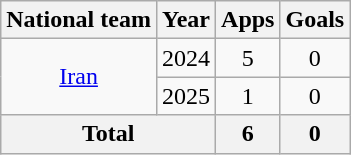<table class="wikitable" style="text-align:center">
<tr>
<th>National team</th>
<th>Year</th>
<th>Apps</th>
<th>Goals</th>
</tr>
<tr>
<td rowspan="2"><a href='#'>Iran</a></td>
<td>2024</td>
<td>5</td>
<td>0</td>
</tr>
<tr>
<td>2025</td>
<td>1</td>
<td>0</td>
</tr>
<tr>
<th colspan="2">Total</th>
<th>6</th>
<th>0</th>
</tr>
</table>
